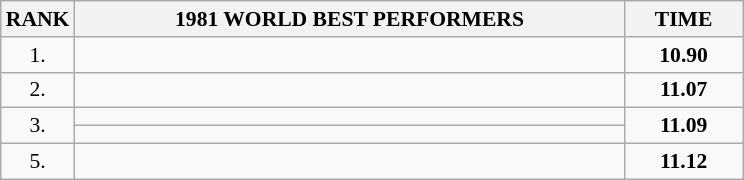<table class="wikitable" style="border-collapse: collapse; font-size: 90%;">
<tr>
<th>RANK</th>
<th align="center" style="width: 25em">1981 WORLD BEST PERFORMERS</th>
<th align="center" style="width: 5em">TIME</th>
</tr>
<tr>
<td align="center">1.</td>
<td></td>
<td align="center"><strong>10.90</strong></td>
</tr>
<tr>
<td align="center">2.</td>
<td></td>
<td align="center"><strong>11.07</strong></td>
</tr>
<tr>
<td rowspan=2 align="center">3.</td>
<td></td>
<td rowspan=2 align="center"><strong>11.09</strong></td>
</tr>
<tr>
<td></td>
</tr>
<tr>
<td align="center">5.</td>
<td></td>
<td align="center"><strong>11.12</strong></td>
</tr>
</table>
